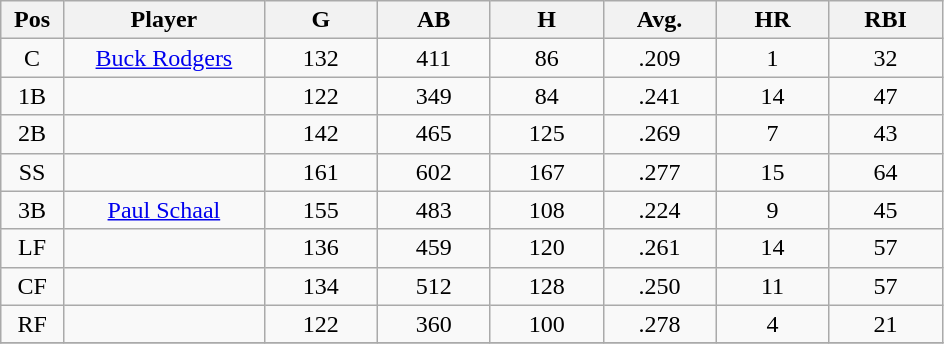<table class="wikitable sortable">
<tr>
<th bgcolor="#DDDDFF" width="5%">Pos</th>
<th bgcolor="#DDDDFF" width="16%">Player</th>
<th bgcolor="#DDDDFF" width="9%">G</th>
<th bgcolor="#DDDDFF" width="9%">AB</th>
<th bgcolor="#DDDDFF" width="9%">H</th>
<th bgcolor="#DDDDFF" width="9%">Avg.</th>
<th bgcolor="#DDDDFF" width="9%">HR</th>
<th bgcolor="#DDDDFF" width="9%">RBI</th>
</tr>
<tr align="center">
<td>C</td>
<td><a href='#'>Buck Rodgers</a></td>
<td>132</td>
<td>411</td>
<td>86</td>
<td>.209</td>
<td>1</td>
<td>32</td>
</tr>
<tr align=center>
<td>1B</td>
<td></td>
<td>122</td>
<td>349</td>
<td>84</td>
<td>.241</td>
<td>14</td>
<td>47</td>
</tr>
<tr align="center">
<td>2B</td>
<td></td>
<td>142</td>
<td>465</td>
<td>125</td>
<td>.269</td>
<td>7</td>
<td>43</td>
</tr>
<tr align="center">
<td>SS</td>
<td></td>
<td>161</td>
<td>602</td>
<td>167</td>
<td>.277</td>
<td>15</td>
<td>64</td>
</tr>
<tr align="center">
<td>3B</td>
<td><a href='#'>Paul Schaal</a></td>
<td>155</td>
<td>483</td>
<td>108</td>
<td>.224</td>
<td>9</td>
<td>45</td>
</tr>
<tr align=center>
<td>LF</td>
<td></td>
<td>136</td>
<td>459</td>
<td>120</td>
<td>.261</td>
<td>14</td>
<td>57</td>
</tr>
<tr align="center">
<td>CF</td>
<td></td>
<td>134</td>
<td>512</td>
<td>128</td>
<td>.250</td>
<td>11</td>
<td>57</td>
</tr>
<tr align="center">
<td>RF</td>
<td></td>
<td>122</td>
<td>360</td>
<td>100</td>
<td>.278</td>
<td>4</td>
<td>21</td>
</tr>
<tr align="center">
</tr>
</table>
